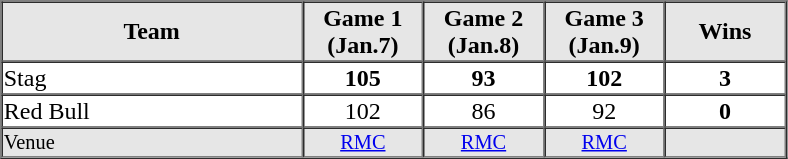<table border=1 cellspacing=0 width=525 align=center>
<tr style="text-align:center; background-color:#e6e6e6;">
<th align=center width=30%>Team</th>
<th width=12%>Game 1 (Jan.7)</th>
<th width=12%>Game 2 (Jan.8)</th>
<th width=12%>Game 3 (Jan.9)</th>
<th width=12%>Wins</th>
</tr>
<tr style="text-align:center;">
<td align=left>Stag</td>
<td><strong>105</strong></td>
<td><strong>93</strong></td>
<td><strong>102</strong></td>
<td><strong>3</strong></td>
</tr>
<tr style="text-align:center;">
<td align=left>Red Bull</td>
<td>102</td>
<td>86</td>
<td>92</td>
<td><strong>0</strong></td>
</tr>
<tr style="text-align:center; font-size: 85%; background-color:#e6e6e6;">
<td align=left>Venue</td>
<td><a href='#'>RMC</a></td>
<td><a href='#'>RMC</a></td>
<td><a href='#'>RMC</a></td>
<td></td>
</tr>
</table>
